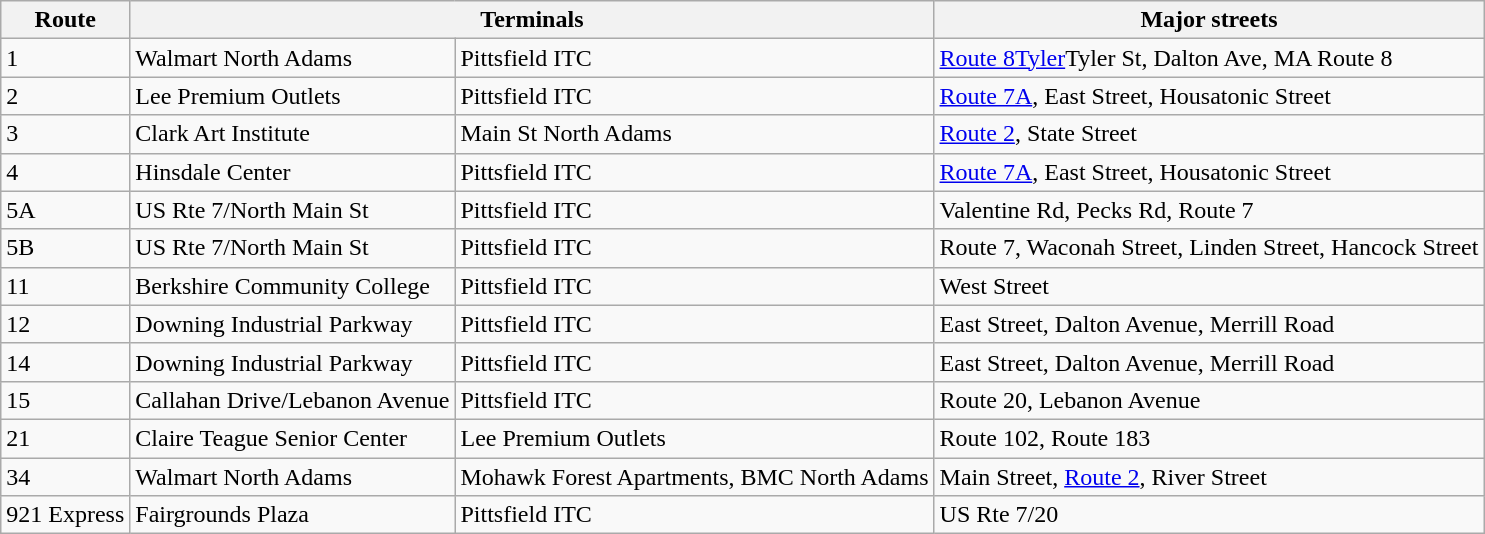<table class="wikitable">
<tr>
<th>Route</th>
<th colspan=2>Terminals</th>
<th>Major streets</th>
</tr>
<tr>
<td>1</td>
<td>Walmart North Adams</td>
<td>Pittsfield ITC</td>
<td><a href='#'>Route 8Tyler</a>Tyler St, Dalton Ave, MA Route 8</td>
</tr>
<tr>
<td>2</td>
<td>Lee Premium Outlets</td>
<td>Pittsfield ITC</td>
<td><a href='#'>Route 7A</a>, East Street, Housatonic Street</td>
</tr>
<tr>
<td>3</td>
<td>Clark Art Institute</td>
<td>Main St North Adams</td>
<td><a href='#'>Route 2</a>, State Street</td>
</tr>
<tr>
<td>4</td>
<td>Hinsdale Center</td>
<td>Pittsfield ITC</td>
<td><a href='#'>Route 7A</a>, East Street, Housatonic Street</td>
</tr>
<tr>
<td>5A</td>
<td>US Rte 7/North Main St</td>
<td>Pittsfield ITC</td>
<td>Valentine Rd, Pecks Rd, Route 7</td>
</tr>
<tr>
<td>5B</td>
<td>US Rte 7/North Main St</td>
<td>Pittsfield ITC</td>
<td>Route 7, Waconah Street, Linden Street, Hancock Street</td>
</tr>
<tr>
<td>11</td>
<td>Berkshire Community College</td>
<td>Pittsfield ITC</td>
<td>West Street</td>
</tr>
<tr>
<td>12</td>
<td>Downing Industrial Parkway</td>
<td>Pittsfield ITC</td>
<td>East Street, Dalton Avenue, Merrill Road</td>
</tr>
<tr>
<td>14</td>
<td>Downing Industrial Parkway</td>
<td>Pittsfield ITC</td>
<td>East Street, Dalton Avenue, Merrill Road</td>
</tr>
<tr>
<td>15</td>
<td>Callahan Drive/Lebanon Avenue</td>
<td>Pittsfield ITC</td>
<td>Route 20, Lebanon Avenue</td>
</tr>
<tr>
<td>21</td>
<td>Claire Teague Senior Center</td>
<td>Lee Premium Outlets</td>
<td>Route 102, Route 183</td>
</tr>
<tr>
<td>34</td>
<td>Walmart North Adams</td>
<td>Mohawk Forest Apartments, BMC North Adams</td>
<td>Main Street, <a href='#'>Route 2</a>, River Street</td>
</tr>
<tr>
<td>921 Express</td>
<td>Fairgrounds Plaza</td>
<td>Pittsfield ITC</td>
<td>US Rte 7/20</td>
</tr>
</table>
